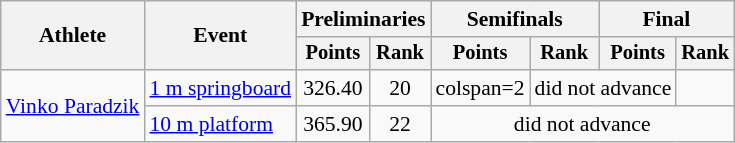<table class=wikitable style="font-size:90%;">
<tr>
<th rowspan="2">Athlete</th>
<th rowspan="2">Event</th>
<th colspan="2">Preliminaries</th>
<th colspan="2">Semifinals</th>
<th colspan="2">Final</th>
</tr>
<tr style="font-size:95%">
<th>Points</th>
<th>Rank</th>
<th>Points</th>
<th>Rank</th>
<th>Points</th>
<th>Rank</th>
</tr>
<tr align=center>
<td align=left rowspan=3><a href='#'>Vinko Paradzik</a></td>
<td align=left><a href='#'>1 m springboard</a></td>
<td>326.40</td>
<td>20</td>
<td>colspan=2 </td>
<td colspan=2>did not advance</td>
</tr>
<tr align=center>
<td align=left><a href='#'>10 m platform</a></td>
<td>365.90</td>
<td>22</td>
<td colspan=4>did not advance</td>
</tr>
</table>
